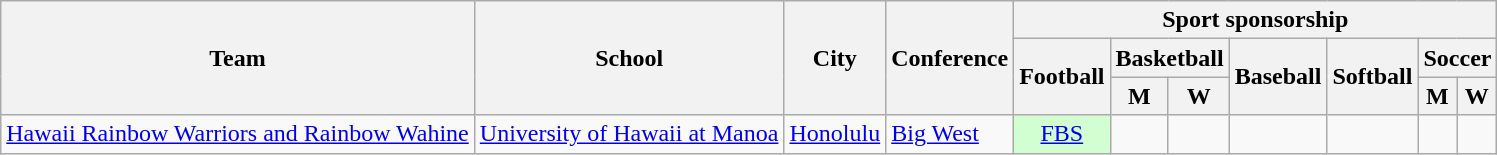<table class="sortable wikitable">
<tr>
<th rowspan=3>Team</th>
<th rowspan=3>School</th>
<th rowspan=3>City</th>
<th rowspan=3>Conference</th>
<th colspan=7>Sport sponsorship</th>
</tr>
<tr>
<th rowspan=2>Football</th>
<th colspan=2>Basketball</th>
<th rowspan=2>Baseball</th>
<th rowspan=2>Softball</th>
<th colspan=2>Soccer</th>
</tr>
<tr>
<th>M</th>
<th>W</th>
<th>M</th>
<th>W</th>
</tr>
<tr>
<td><a href='#'>Hawaii Rainbow Warriors and Rainbow Wahine</a></td>
<td><a href='#'>University of Hawaii at Manoa</a></td>
<td><a href='#'>Honolulu</a></td>
<td><a href='#'>Big West</a></td>
<td style="background:#D2FFD2; text-align:center"><a href='#'>FBS</a> </td>
<td></td>
<td></td>
<td></td>
<td></td>
<td></td>
<td></td>
</tr>
</table>
